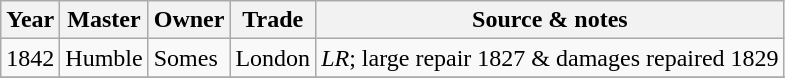<table class=" wikitable">
<tr>
<th>Year</th>
<th>Master</th>
<th>Owner</th>
<th>Trade</th>
<th>Source & notes</th>
</tr>
<tr>
<td>1842</td>
<td>Humble</td>
<td>Somes</td>
<td>London</td>
<td><em>LR</em>; large repair 1827 & damages repaired 1829</td>
</tr>
<tr>
</tr>
</table>
